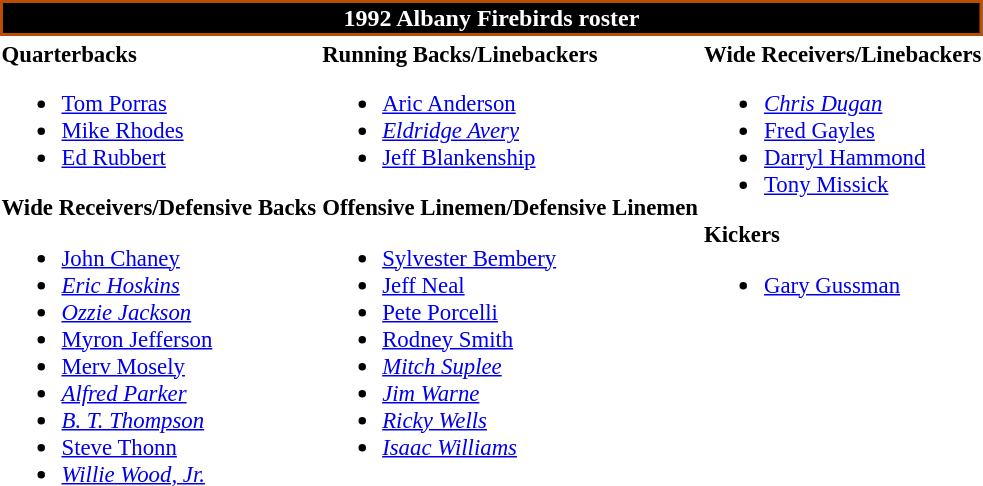<table class="toccolours" style="text-align: left;">
<tr>
<th colspan="7" style="background:black; border:2px solid #BA4D00; color:white; text-align:center;"><strong>1992 Albany Firebirds roster</strong></th>
</tr>
<tr>
<td style="font-size: 95%;" valign="top"><strong>Quarterbacks</strong><br><ul><li> <a href='#'>Tom Porras</a></li><li> <a href='#'>Mike Rhodes</a></li><li> <a href='#'>Ed Rubbert</a></li></ul><strong>Wide Receivers/Defensive Backs</strong><ul><li> <a href='#'>John Chaney</a></li><li> <em><a href='#'>Eric Hoskins</a></em></li><li> <em><a href='#'>Ozzie Jackson</a></em></li><li> <a href='#'>Myron Jefferson</a></li><li> <a href='#'>Merv Mosely</a></li><li> <em><a href='#'>Alfred Parker</a></em></li><li> <em><a href='#'>B. T. Thompson</a></em></li><li> <a href='#'>Steve Thonn</a></li><li> <em><a href='#'>Willie Wood, Jr.</a></em></li></ul></td>
<td style="font-size: 95%;" valign="top"><strong>Running Backs/Linebackers</strong><br><ul><li> <a href='#'>Aric Anderson</a></li><li> <em><a href='#'>Eldridge Avery</a></em></li><li> <a href='#'>Jeff Blankenship</a></li></ul><strong>Offensive Linemen/Defensive Linemen</strong><ul><li> <a href='#'>Sylvester Bembery</a></li><li> <a href='#'>Jeff Neal</a></li><li> <a href='#'>Pete Porcelli</a></li><li> <a href='#'>Rodney Smith</a></li><li> <em><a href='#'>Mitch Suplee</a></em></li><li> <em><a href='#'>Jim Warne</a></em></li><li> <em><a href='#'>Ricky Wells</a></em></li><li> <em><a href='#'>Isaac Williams</a></em></li></ul></td>
<td style="font-size: 95%;" valign="top"><strong>Wide Receivers/Linebackers</strong><br><ul><li> <em><a href='#'>Chris Dugan</a></em></li><li> <a href='#'>Fred Gayles</a></li><li> <a href='#'>Darryl Hammond</a></li><li> <a href='#'>Tony Missick</a></li></ul><strong>Kickers</strong><ul><li> <a href='#'>Gary Gussman</a></li></ul></td>
</tr>
<tr>
</tr>
</table>
